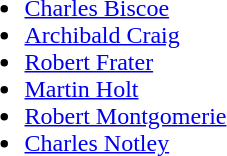<table>
<tr>
<td><br><ul><li><a href='#'>Charles Biscoe</a></li><li><a href='#'>Archibald Craig</a></li><li><a href='#'>Robert Frater</a></li><li><a href='#'>Martin Holt</a></li><li><a href='#'>Robert Montgomerie</a></li><li><a href='#'>Charles Notley</a></li></ul></td>
</tr>
</table>
